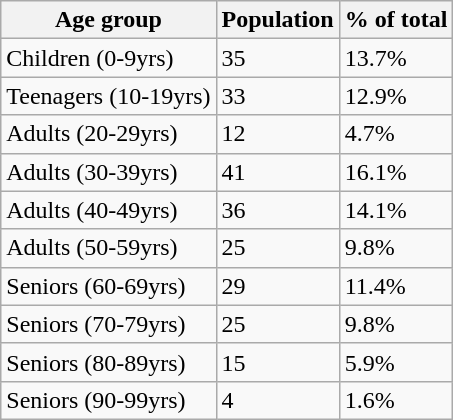<table class="wikitable">
<tr>
<th>Age group</th>
<th>Population</th>
<th>% of total</th>
</tr>
<tr>
<td>Children (0-9yrs)</td>
<td>35</td>
<td>13.7%</td>
</tr>
<tr>
<td>Teenagers (10-19yrs)</td>
<td>33</td>
<td>12.9%</td>
</tr>
<tr>
<td>Adults (20-29yrs)</td>
<td>12</td>
<td>4.7%</td>
</tr>
<tr>
<td>Adults (30-39yrs)</td>
<td>41</td>
<td>16.1%</td>
</tr>
<tr>
<td>Adults (40-49yrs)</td>
<td>36</td>
<td>14.1%</td>
</tr>
<tr>
<td>Adults (50-59yrs)</td>
<td>25</td>
<td>9.8%</td>
</tr>
<tr>
<td>Seniors (60-69yrs)</td>
<td>29</td>
<td>11.4%</td>
</tr>
<tr>
<td>Seniors (70-79yrs)</td>
<td>25</td>
<td>9.8%</td>
</tr>
<tr>
<td>Seniors (80-89yrs)</td>
<td>15</td>
<td>5.9%</td>
</tr>
<tr>
<td>Seniors (90-99yrs)</td>
<td>4</td>
<td>1.6%</td>
</tr>
</table>
